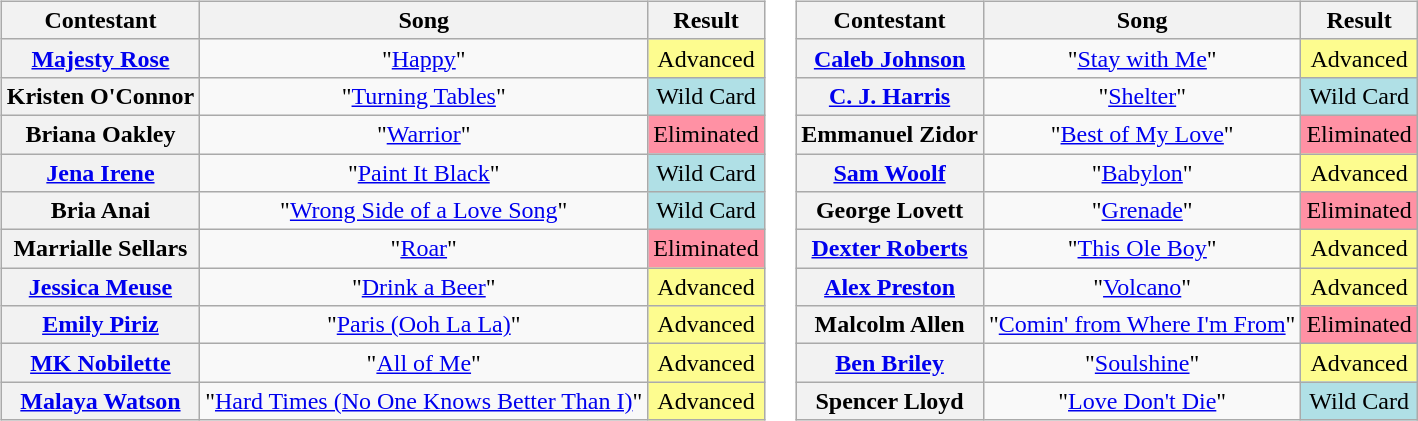<table>
<tr>
<td valign="top"><br><table class="wikitable" style="text-align:center">
<tr>
<th scope="col">Contestant</th>
<th scope="col">Song</th>
<th scope="col">Result</th>
</tr>
<tr>
<th scope="row"><a href='#'>Majesty Rose</a></th>
<td>"<a href='#'>Happy</a>"</td>
<td style="background:#fdfc8f;">Advanced</td>
</tr>
<tr>
<th scope="row">Kristen O'Connor</th>
<td>"<a href='#'>Turning Tables</a>"</td>
<td style="background:#B0E0E6;">Wild Card</td>
</tr>
<tr>
<th scope="row">Briana Oakley</th>
<td>"<a href='#'>Warrior</a>"</td>
<td style="background:#FF91A4;">Eliminated</td>
</tr>
<tr>
<th scope="row"><a href='#'>Jena Irene</a></th>
<td>"<a href='#'>Paint It Black</a>"</td>
<td style="background:#B0E0E6;">Wild Card</td>
</tr>
<tr>
<th scope="row">Bria Anai</th>
<td>"<a href='#'>Wrong Side of a Love Song</a>"</td>
<td style="background:#B0E0E6;">Wild Card</td>
</tr>
<tr>
<th scope="row">Marrialle Sellars</th>
<td>"<a href='#'>Roar</a>"</td>
<td style="background:#FF91A4;">Eliminated</td>
</tr>
<tr>
<th scope="row"><a href='#'>Jessica Meuse</a></th>
<td>"<a href='#'>Drink a Beer</a>"</td>
<td style="background:#fdfc8f;">Advanced</td>
</tr>
<tr>
<th scope="row"><a href='#'>Emily Piriz</a></th>
<td>"<a href='#'>Paris (Ooh La La)</a>"</td>
<td style="background:#fdfc8f;">Advanced</td>
</tr>
<tr>
<th scope="row"><a href='#'>MK Nobilette</a></th>
<td>"<a href='#'>All of Me</a>"</td>
<td style="background:#fdfc8f;">Advanced</td>
</tr>
<tr>
<th scope="row"><a href='#'>Malaya Watson</a></th>
<td>"<a href='#'>Hard Times (No One Knows Better Than I)</a>"</td>
<td style="background:#fdfc8f;">Advanced</td>
</tr>
</table>
</td>
<td valign="top"><br><table class="wikitable" style="text-align:center">
<tr>
<th scope="col">Contestant</th>
<th scope="col">Song</th>
<th scope="col">Result</th>
</tr>
<tr>
<th scope="row"><a href='#'>Caleb Johnson</a></th>
<td>"<a href='#'>Stay with Me</a>"</td>
<td style="background:#fdfc8f;">Advanced</td>
</tr>
<tr>
<th scope="row"><a href='#'>C. J. Harris</a></th>
<td>"<a href='#'>Shelter</a>"</td>
<td style="background:#B0E0E6;">Wild Card</td>
</tr>
<tr>
<th scope="row">Emmanuel Zidor</th>
<td>"<a href='#'>Best of My Love</a>"</td>
<td style="background:#FF91A4;">Eliminated</td>
</tr>
<tr>
<th scope="row"><a href='#'>Sam Woolf</a></th>
<td>"<a href='#'>Babylon</a>"</td>
<td style="background:#fdfc8f;">Advanced</td>
</tr>
<tr>
<th scope="row">George Lovett</th>
<td>"<a href='#'>Grenade</a>"</td>
<td style="background:#FF91A4;">Eliminated</td>
</tr>
<tr>
<th scope="row"><a href='#'>Dexter Roberts</a></th>
<td>"<a href='#'>This Ole Boy</a>"</td>
<td style="background:#fdfc8f;">Advanced</td>
</tr>
<tr>
<th scope="row"><a href='#'>Alex Preston</a></th>
<td>"<a href='#'>Volcano</a>"</td>
<td style="background:#fdfc8f;">Advanced</td>
</tr>
<tr>
<th scope="row">Malcolm Allen</th>
<td>"<a href='#'>Comin' from Where I'm From</a>"</td>
<td style="background:#FF91A4;">Eliminated</td>
</tr>
<tr>
<th scope="row"><a href='#'>Ben Briley</a></th>
<td>"<a href='#'>Soulshine</a>"</td>
<td style="background:#fdfc8f;">Advanced</td>
</tr>
<tr>
<th scope="row">Spencer Lloyd</th>
<td>"<a href='#'>Love Don't Die</a>"</td>
<td style="background:#B0E0E6;">Wild Card</td>
</tr>
</table>
</td>
</tr>
</table>
